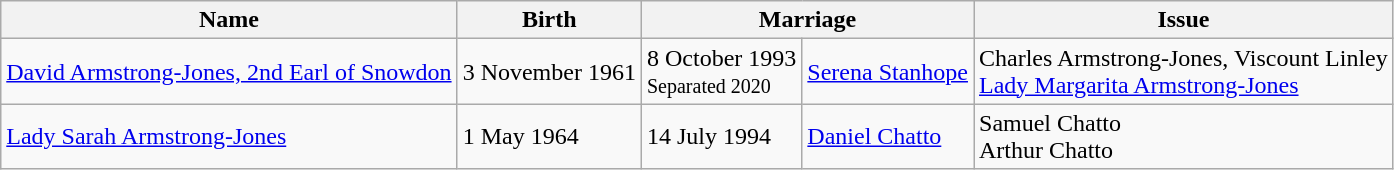<table class="wikitable sortable">
<tr>
<th>Name</th>
<th>Birth</th>
<th colspan="2">Marriage</th>
<th>Issue</th>
</tr>
<tr>
<td><a href='#'>David Armstrong-Jones, 2nd Earl of Snowdon</a></td>
<td>3 November 1961</td>
<td>8 October 1993<br><small>Separated 2020</small></td>
<td><a href='#'>Serena Stanhope</a></td>
<td>Charles Armstrong-Jones, Viscount Linley<br><a href='#'>Lady Margarita Armstrong-Jones</a></td>
</tr>
<tr>
<td><a href='#'>Lady Sarah Armstrong-Jones</a></td>
<td>1 May 1964</td>
<td>14 July 1994</td>
<td><a href='#'>Daniel Chatto</a></td>
<td>Samuel Chatto<br>Arthur Chatto</td>
</tr>
</table>
